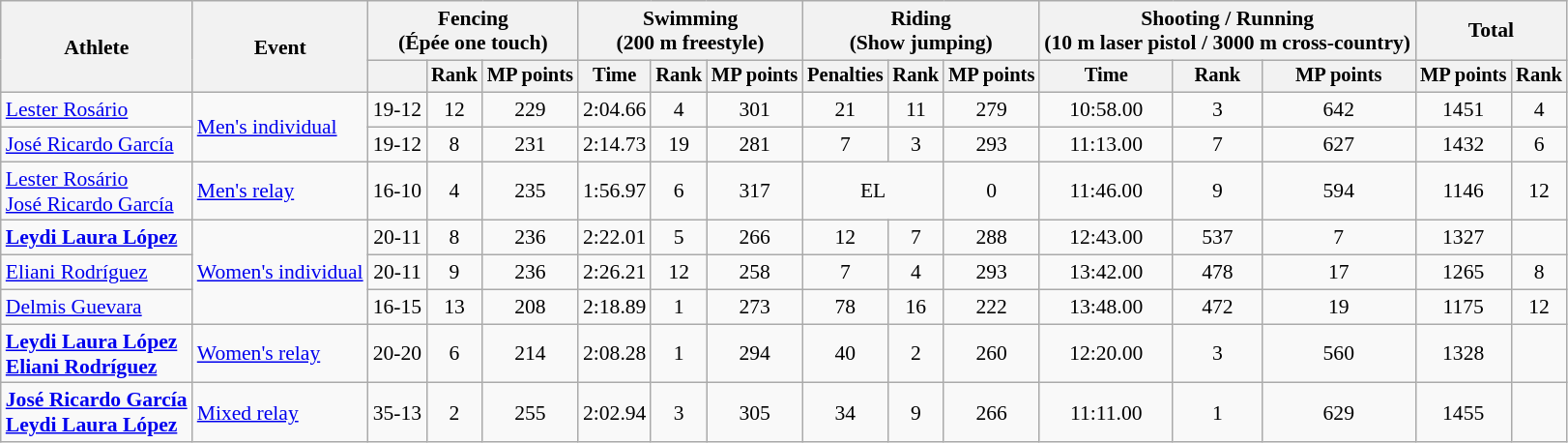<table class=wikitable style=font-size:90%;text-align:center>
<tr>
<th rowspan=2>Athlete</th>
<th rowspan=2>Event</th>
<th colspan=3>Fencing<br><span>(Épée one touch)</span></th>
<th colspan=3>Swimming<br><span>(200 m freestyle)</span></th>
<th colspan=3>Riding<br><span>(Show jumping)</span></th>
<th colspan=3>Shooting / Running<br><span>(10 m laser pistol / 3000 m cross-country)</span></th>
<th colspan=2>Total</th>
</tr>
<tr style=font-size:95%>
<th></th>
<th>Rank</th>
<th>MP points</th>
<th>Time</th>
<th>Rank</th>
<th>MP points</th>
<th>Penalties</th>
<th>Rank</th>
<th>MP points</th>
<th>Time</th>
<th>Rank</th>
<th>MP points</th>
<th>MP points</th>
<th>Rank</th>
</tr>
<tr>
<td align=left><a href='#'>Lester Rosário</a></td>
<td align=left rowspan=2><a href='#'>Men's individual</a></td>
<td>19-12</td>
<td>12</td>
<td>229</td>
<td>2:04.66</td>
<td>4</td>
<td>301</td>
<td>21</td>
<td>11</td>
<td>279</td>
<td>10:58.00</td>
<td>3</td>
<td>642</td>
<td>1451</td>
<td>4</td>
</tr>
<tr>
<td align=left><a href='#'>José Ricardo García</a></td>
<td>19-12</td>
<td>8</td>
<td>231</td>
<td>2:14.73</td>
<td>19</td>
<td>281</td>
<td>7</td>
<td>3</td>
<td>293</td>
<td>11:13.00</td>
<td>7</td>
<td>627</td>
<td>1432</td>
<td>6</td>
</tr>
<tr>
<td align=left><a href='#'>Lester Rosário</a><br><a href='#'>José Ricardo García</a></td>
<td align=left><a href='#'>Men's relay</a></td>
<td>16-10</td>
<td>4</td>
<td>235</td>
<td>1:56.97</td>
<td>6</td>
<td>317</td>
<td colspan=2>EL</td>
<td>0</td>
<td>11:46.00</td>
<td>9</td>
<td>594</td>
<td>1146</td>
<td>12</td>
</tr>
<tr>
<td align=left><strong><a href='#'>Leydi Laura López</a></strong></td>
<td align=left rowspan=3><a href='#'>Women's individual</a></td>
<td>20-11</td>
<td>8</td>
<td>236</td>
<td>2:22.01</td>
<td>5</td>
<td>266</td>
<td>12</td>
<td>7</td>
<td>288</td>
<td>12:43.00</td>
<td>537</td>
<td>7</td>
<td>1327</td>
<td></td>
</tr>
<tr>
<td align=left><a href='#'>Eliani Rodríguez</a></td>
<td>20-11</td>
<td>9</td>
<td>236</td>
<td>2:26.21</td>
<td>12</td>
<td>258</td>
<td>7</td>
<td>4</td>
<td>293</td>
<td>13:42.00</td>
<td>478</td>
<td>17</td>
<td>1265</td>
<td>8</td>
</tr>
<tr>
<td align=left><a href='#'>Delmis Guevara</a></td>
<td>16-15</td>
<td>13</td>
<td>208</td>
<td>2:18.89</td>
<td>1</td>
<td>273</td>
<td>78</td>
<td>16</td>
<td>222</td>
<td>13:48.00</td>
<td>472</td>
<td>19</td>
<td>1175</td>
<td>12</td>
</tr>
<tr>
<td align=left><strong><a href='#'>Leydi Laura López</a><br><a href='#'>Eliani Rodríguez</a></strong></td>
<td align=left><a href='#'>Women's relay</a></td>
<td>20-20</td>
<td>6</td>
<td>214</td>
<td>2:08.28</td>
<td>1</td>
<td>294</td>
<td>40</td>
<td>2</td>
<td>260</td>
<td>12:20.00</td>
<td>3</td>
<td>560</td>
<td>1328</td>
<td></td>
</tr>
<tr>
<td align=left><strong><a href='#'>José Ricardo García</a><br><a href='#'>Leydi Laura López</a></strong></td>
<td align=left><a href='#'>Mixed relay</a></td>
<td>35-13</td>
<td>2</td>
<td>255</td>
<td>2:02.94</td>
<td>3</td>
<td>305</td>
<td>34</td>
<td>9</td>
<td>266</td>
<td>11:11.00</td>
<td>1</td>
<td>629</td>
<td>1455</td>
<td></td>
</tr>
</table>
